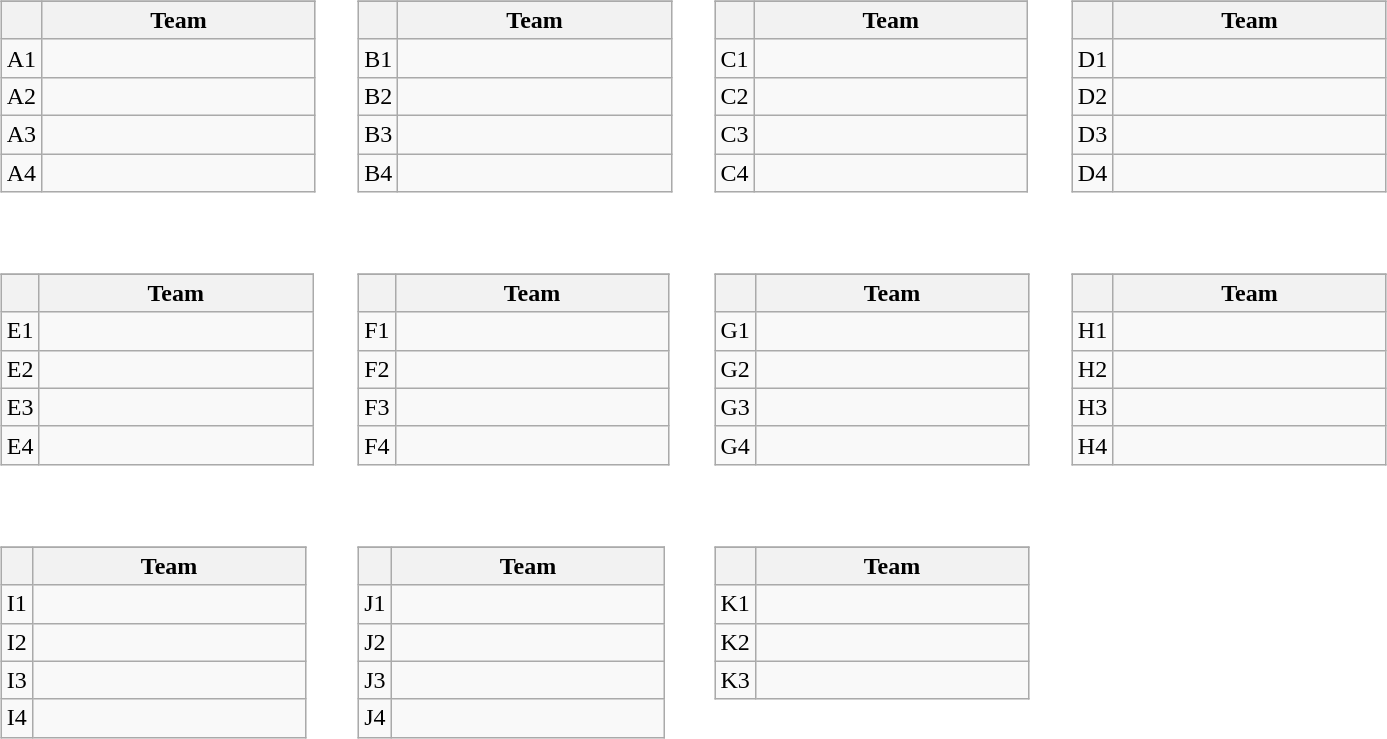<table>
<tr valign="top">
<td><br><table class="wikitable">
<tr>
</tr>
<tr>
<th></th>
<th width="175">Team</th>
</tr>
<tr>
<td align="center">A1</td>
<td><strong></strong></td>
</tr>
<tr>
<td align="center">A2</td>
<td></td>
</tr>
<tr>
<td align="center">A3</td>
<td></td>
</tr>
<tr>
<td align="center">A4</td>
<td></td>
</tr>
</table>
</td>
<td></td>
<td></td>
<td><br><table class="wikitable">
<tr>
</tr>
<tr>
<th></th>
<th width="175">Team</th>
</tr>
<tr>
<td align="center">B1</td>
<td><strong></strong></td>
</tr>
<tr>
<td align="center">B2</td>
<td></td>
</tr>
<tr>
<td align="center">B3</td>
<td></td>
</tr>
<tr>
<td align="center">B4</td>
<td><strong></strong></td>
</tr>
</table>
</td>
<td></td>
<td></td>
<td><br><table class="wikitable">
<tr>
</tr>
<tr>
<th></th>
<th width="175">Team</th>
</tr>
<tr>
<td align="center">C1</td>
<td><strong></strong></td>
</tr>
<tr>
<td align="center">C2</td>
<td></td>
</tr>
<tr>
<td align="center">C3</td>
<td></td>
</tr>
<tr>
<td align="center">C4</td>
<td></td>
</tr>
</table>
</td>
<td></td>
<td></td>
<td><br><table class="wikitable">
<tr>
</tr>
<tr>
<th></th>
<th width="175">Team</th>
</tr>
<tr>
<td align="center">D1</td>
<td><strong></strong></td>
</tr>
<tr>
<td align="center">D2</td>
<td></td>
</tr>
<tr>
<td align="center">D3</td>
<td></td>
</tr>
<tr>
<td align="center">D4</td>
<td></td>
</tr>
</table>
</td>
<td></td>
</tr>
<tr valign="top">
<td><br><table class="wikitable">
<tr>
</tr>
<tr>
<th></th>
<th width="175">Team</th>
</tr>
<tr>
<td align="center">E1</td>
<td><strong></strong></td>
</tr>
<tr>
<td align="center">E2</td>
<td></td>
</tr>
<tr>
<td align="center">E3</td>
<td></td>
</tr>
<tr>
<td align="center">E4</td>
<td></td>
</tr>
</table>
</td>
<td></td>
<td></td>
<td><br><table class="wikitable">
<tr>
</tr>
<tr>
<th></th>
<th width="175">Team</th>
</tr>
<tr>
<td align="center">F1</td>
<td><strong></strong></td>
</tr>
<tr>
<td align="center">F2</td>
<td><strong></strong></td>
</tr>
<tr>
<td align="center">F3</td>
<td></td>
</tr>
<tr>
<td align="center">F4</td>
<td></td>
</tr>
</table>
</td>
<td></td>
<td></td>
<td><br><table class="wikitable">
<tr>
</tr>
<tr>
<th></th>
<th width="175">Team</th>
</tr>
<tr>
<td align="center">G1</td>
<td><strong></strong></td>
</tr>
<tr>
<td align="center">G2</td>
<td></td>
</tr>
<tr>
<td align="center">G3</td>
<td></td>
</tr>
<tr>
<td align="center">G4</td>
<td><strong></strong></td>
</tr>
</table>
</td>
<td></td>
<td></td>
<td><br><table class="wikitable">
<tr>
</tr>
<tr>
<th></th>
<th width="175">Team</th>
</tr>
<tr>
<td align="center">H1</td>
<td><strong></strong></td>
</tr>
<tr>
<td align="center">H2</td>
<td><strong></strong></td>
</tr>
<tr>
<td align="center">H3</td>
<td></td>
</tr>
<tr>
<td align="center">H4</td>
<td></td>
</tr>
</table>
</td>
<td></td>
</tr>
<tr valign="top">
<td><br><table class="wikitable">
<tr>
</tr>
<tr>
<th></th>
<th width="175">Team</th>
</tr>
<tr>
<td align="center">I1</td>
<td><strong></strong></td>
</tr>
<tr>
<td align="center">I2</td>
<td><strong></strong></td>
</tr>
<tr>
<td align="center">I3</td>
<td></td>
</tr>
<tr>
<td align="center">I4</td>
<td></td>
</tr>
</table>
</td>
<td></td>
<td></td>
<td><br><table class="wikitable">
<tr>
</tr>
<tr>
<th></th>
<th width="175">Team</th>
</tr>
<tr>
<td align="center">J1</td>
<td><strong></strong></td>
</tr>
<tr>
<td align="center">J2</td>
<td></td>
</tr>
<tr>
<td align="center">J3</td>
<td></td>
</tr>
<tr>
<td align="center">J4</td>
<td></td>
</tr>
</table>
</td>
<td></td>
<td></td>
<td><br><table class="wikitable">
<tr>
</tr>
<tr>
<th></th>
<th width="175">Team</th>
</tr>
<tr>
<td align="center">K1</td>
<td></td>
</tr>
<tr>
<td align="center">K2</td>
<td><strong></strong></td>
</tr>
<tr>
<td align="center">K3</td>
<td></td>
</tr>
</table>
</td>
</tr>
</table>
